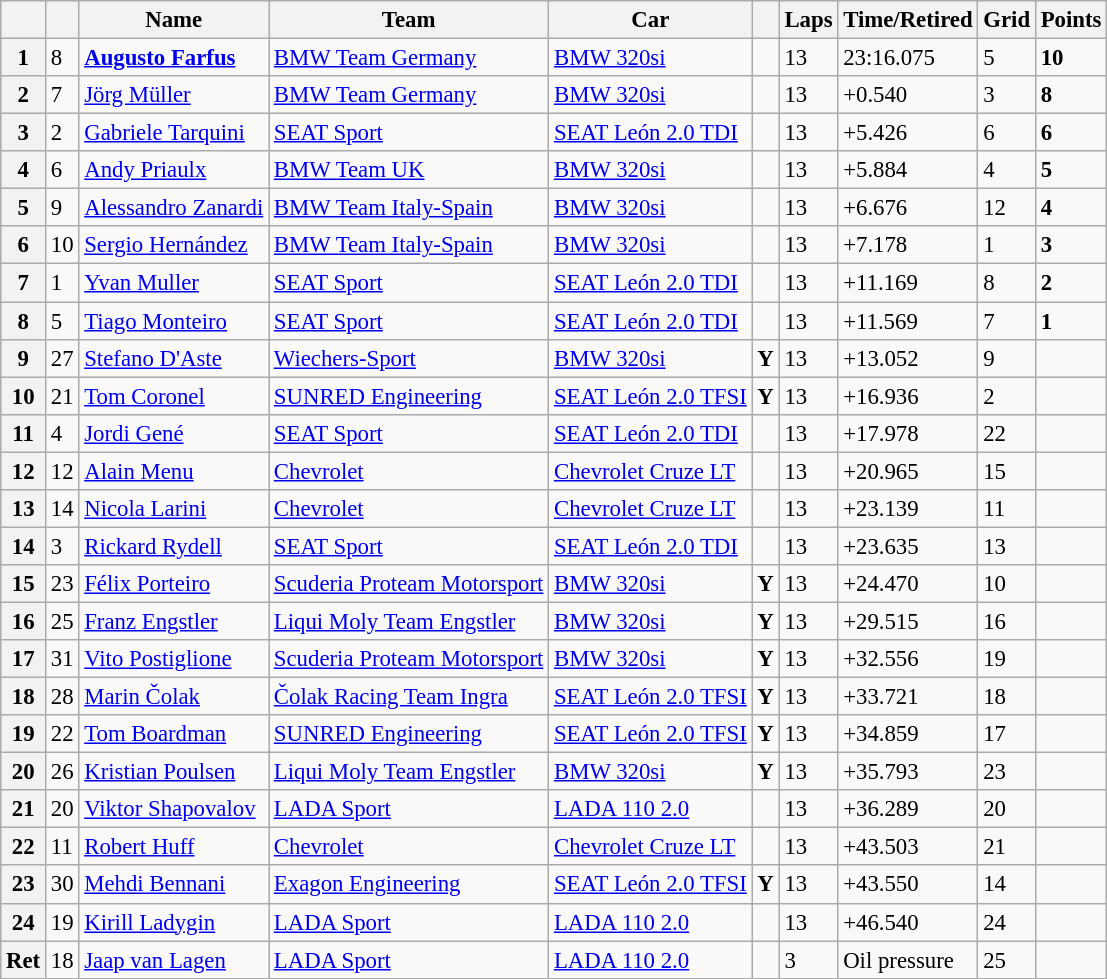<table class="wikitable sortable" style="font-size: 95%;">
<tr>
<th></th>
<th></th>
<th>Name</th>
<th>Team</th>
<th>Car</th>
<th></th>
<th>Laps</th>
<th>Time/Retired</th>
<th>Grid</th>
<th>Points</th>
</tr>
<tr>
<th>1</th>
<td>8</td>
<td> <strong><a href='#'>Augusto Farfus</a></strong></td>
<td><a href='#'>BMW Team Germany</a></td>
<td><a href='#'>BMW 320si</a></td>
<td></td>
<td>13</td>
<td>23:16.075</td>
<td>5</td>
<td><strong>10</strong></td>
</tr>
<tr>
<th>2</th>
<td>7</td>
<td> <a href='#'>Jörg Müller</a></td>
<td><a href='#'>BMW Team Germany</a></td>
<td><a href='#'>BMW 320si</a></td>
<td></td>
<td>13</td>
<td>+0.540</td>
<td>3</td>
<td><strong>8</strong></td>
</tr>
<tr>
<th>3</th>
<td>2</td>
<td> <a href='#'>Gabriele Tarquini</a></td>
<td><a href='#'>SEAT Sport</a></td>
<td><a href='#'>SEAT León 2.0 TDI</a></td>
<td></td>
<td>13</td>
<td>+5.426</td>
<td>6</td>
<td><strong>6</strong></td>
</tr>
<tr>
<th>4</th>
<td>6</td>
<td> <a href='#'>Andy Priaulx</a></td>
<td><a href='#'>BMW Team UK</a></td>
<td><a href='#'>BMW 320si</a></td>
<td></td>
<td>13</td>
<td>+5.884</td>
<td>4</td>
<td><strong>5</strong></td>
</tr>
<tr>
<th>5</th>
<td>9</td>
<td> <a href='#'>Alessandro Zanardi</a></td>
<td><a href='#'>BMW Team Italy-Spain</a></td>
<td><a href='#'>BMW 320si</a></td>
<td></td>
<td>13</td>
<td>+6.676</td>
<td>12</td>
<td><strong>4</strong></td>
</tr>
<tr>
<th>6</th>
<td>10</td>
<td> <a href='#'>Sergio Hernández</a></td>
<td><a href='#'>BMW Team Italy-Spain</a></td>
<td><a href='#'>BMW 320si</a></td>
<td></td>
<td>13</td>
<td>+7.178</td>
<td>1</td>
<td><strong>3</strong></td>
</tr>
<tr>
<th>7</th>
<td>1</td>
<td> <a href='#'>Yvan Muller</a></td>
<td><a href='#'>SEAT Sport</a></td>
<td><a href='#'>SEAT León 2.0 TDI</a></td>
<td></td>
<td>13</td>
<td>+11.169</td>
<td>8</td>
<td><strong>2</strong></td>
</tr>
<tr>
<th>8</th>
<td>5</td>
<td> <a href='#'>Tiago Monteiro</a></td>
<td><a href='#'>SEAT Sport</a></td>
<td><a href='#'>SEAT León 2.0 TDI</a></td>
<td></td>
<td>13</td>
<td>+11.569</td>
<td>7</td>
<td><strong>1</strong></td>
</tr>
<tr>
<th>9</th>
<td>27</td>
<td> <a href='#'>Stefano D'Aste</a></td>
<td><a href='#'>Wiechers-Sport</a></td>
<td><a href='#'>BMW 320si</a></td>
<td align=center><strong><span>Y</span></strong></td>
<td>13</td>
<td>+13.052</td>
<td>9</td>
<td></td>
</tr>
<tr>
<th>10</th>
<td>21</td>
<td> <a href='#'>Tom Coronel</a></td>
<td><a href='#'>SUNRED Engineering</a></td>
<td><a href='#'>SEAT León 2.0 TFSI</a></td>
<td align=center><strong><span>Y</span></strong></td>
<td>13</td>
<td>+16.936</td>
<td>2</td>
<td></td>
</tr>
<tr>
<th>11</th>
<td>4</td>
<td> <a href='#'>Jordi Gené</a></td>
<td><a href='#'>SEAT Sport</a></td>
<td><a href='#'>SEAT León 2.0 TDI</a></td>
<td></td>
<td>13</td>
<td>+17.978</td>
<td>22</td>
<td></td>
</tr>
<tr>
<th>12</th>
<td>12</td>
<td> <a href='#'>Alain Menu</a></td>
<td><a href='#'>Chevrolet</a></td>
<td><a href='#'>Chevrolet Cruze LT</a></td>
<td></td>
<td>13</td>
<td>+20.965</td>
<td>15</td>
<td></td>
</tr>
<tr>
<th>13</th>
<td>14</td>
<td> <a href='#'>Nicola Larini</a></td>
<td><a href='#'>Chevrolet</a></td>
<td><a href='#'>Chevrolet Cruze LT</a></td>
<td></td>
<td>13</td>
<td>+23.139</td>
<td>11</td>
<td></td>
</tr>
<tr>
<th>14</th>
<td>3</td>
<td> <a href='#'>Rickard Rydell</a></td>
<td><a href='#'>SEAT Sport</a></td>
<td><a href='#'>SEAT León 2.0 TDI</a></td>
<td></td>
<td>13</td>
<td>+23.635</td>
<td>13</td>
<td></td>
</tr>
<tr>
<th>15</th>
<td>23</td>
<td> <a href='#'>Félix Porteiro</a></td>
<td><a href='#'>Scuderia Proteam Motorsport</a></td>
<td><a href='#'>BMW 320si</a></td>
<td align=center><strong><span>Y</span></strong></td>
<td>13</td>
<td>+24.470</td>
<td>10</td>
<td></td>
</tr>
<tr>
<th>16</th>
<td>25</td>
<td> <a href='#'>Franz Engstler</a></td>
<td><a href='#'>Liqui Moly Team Engstler</a></td>
<td><a href='#'>BMW 320si</a></td>
<td align=center><strong><span>Y</span></strong></td>
<td>13</td>
<td>+29.515</td>
<td>16</td>
<td></td>
</tr>
<tr>
<th>17</th>
<td>31</td>
<td> <a href='#'>Vito Postiglione</a></td>
<td><a href='#'>Scuderia Proteam Motorsport</a></td>
<td><a href='#'>BMW 320si</a></td>
<td align=center><strong><span>Y</span></strong></td>
<td>13</td>
<td>+32.556</td>
<td>19</td>
<td></td>
</tr>
<tr>
<th>18</th>
<td>28</td>
<td> <a href='#'>Marin Čolak</a></td>
<td><a href='#'>Čolak Racing Team Ingra</a></td>
<td><a href='#'>SEAT León 2.0 TFSI</a></td>
<td align=center><strong><span>Y</span></strong></td>
<td>13</td>
<td>+33.721</td>
<td>18</td>
<td></td>
</tr>
<tr>
<th>19</th>
<td>22</td>
<td> <a href='#'>Tom Boardman</a></td>
<td><a href='#'>SUNRED Engineering</a></td>
<td><a href='#'>SEAT León 2.0 TFSI</a></td>
<td align=center><strong><span>Y</span></strong></td>
<td>13</td>
<td>+34.859</td>
<td>17</td>
<td></td>
</tr>
<tr>
<th>20</th>
<td>26</td>
<td> <a href='#'>Kristian Poulsen</a></td>
<td><a href='#'>Liqui Moly Team Engstler</a></td>
<td><a href='#'>BMW 320si</a></td>
<td align=center><strong><span>Y</span></strong></td>
<td>13</td>
<td>+35.793</td>
<td>23</td>
<td></td>
</tr>
<tr>
<th>21</th>
<td>20</td>
<td> <a href='#'>Viktor Shapovalov</a></td>
<td><a href='#'>LADA Sport</a></td>
<td><a href='#'>LADA 110 2.0</a></td>
<td></td>
<td>13</td>
<td>+36.289</td>
<td>20</td>
<td></td>
</tr>
<tr>
<th>22</th>
<td>11</td>
<td> <a href='#'>Robert Huff</a></td>
<td><a href='#'>Chevrolet</a></td>
<td><a href='#'>Chevrolet Cruze LT</a></td>
<td></td>
<td>13</td>
<td>+43.503</td>
<td>21</td>
<td></td>
</tr>
<tr>
<th>23</th>
<td>30</td>
<td> <a href='#'>Mehdi Bennani</a></td>
<td><a href='#'>Exagon Engineering</a></td>
<td><a href='#'>SEAT León 2.0 TFSI</a></td>
<td align=center><strong><span>Y</span></strong></td>
<td>13</td>
<td>+43.550</td>
<td>14</td>
<td></td>
</tr>
<tr>
<th>24</th>
<td>19</td>
<td> <a href='#'>Kirill Ladygin</a></td>
<td><a href='#'>LADA Sport</a></td>
<td><a href='#'>LADA 110 2.0</a></td>
<td></td>
<td>13</td>
<td>+46.540</td>
<td>24</td>
<td></td>
</tr>
<tr>
<th>Ret</th>
<td>18</td>
<td> <a href='#'>Jaap van Lagen</a></td>
<td><a href='#'>LADA Sport</a></td>
<td><a href='#'>LADA 110 2.0</a></td>
<td></td>
<td>3</td>
<td>Oil pressure</td>
<td>25</td>
<td></td>
</tr>
</table>
